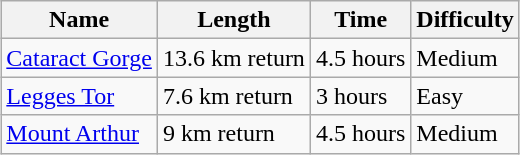<table class="wikitable" style="margin: 1em auto 1em auto">
<tr>
<th>Name</th>
<th>Length</th>
<th>Time</th>
<th>Difficulty</th>
</tr>
<tr>
<td><a href='#'>Cataract Gorge</a></td>
<td>13.6 km return</td>
<td>4.5 hours</td>
<td>Medium</td>
</tr>
<tr>
<td><a href='#'>Legges Tor</a></td>
<td>7.6 km return</td>
<td>3 hours</td>
<td>Easy</td>
</tr>
<tr>
<td><a href='#'>Mount Arthur</a></td>
<td>9 km return</td>
<td>4.5 hours</td>
<td>Medium</td>
</tr>
</table>
